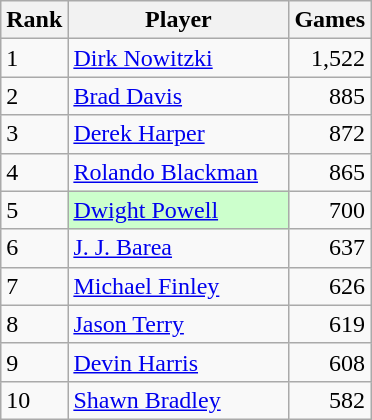<table class="wikitable">
<tr>
<th scope="col">Rank</th>
<th scope="col" width="140px">Player</th>
<th scope="col">Games</th>
</tr>
<tr>
<td>1</td>
<td><a href='#'>Dirk Nowitzki</a></td>
<td align="right">1,522</td>
</tr>
<tr>
<td>2</td>
<td><a href='#'>Brad Davis</a></td>
<td align="right">885</td>
</tr>
<tr>
<td>3</td>
<td><a href='#'>Derek Harper</a></td>
<td align="right">872</td>
</tr>
<tr>
<td>4</td>
<td><a href='#'>Rolando Blackman</a></td>
<td align="right">865</td>
</tr>
<tr>
<td>5</td>
<td style="background-color:#CCFFCC; width:50px"><a href='#'>Dwight Powell</a></td>
<td align="right">700</td>
</tr>
<tr>
<td>6</td>
<td><a href='#'>J. J. Barea</a></td>
<td align="right">637</td>
</tr>
<tr>
<td>7</td>
<td><a href='#'>Michael Finley</a></td>
<td align="right">626</td>
</tr>
<tr>
<td>8</td>
<td><a href='#'>Jason Terry</a></td>
<td align="right">619</td>
</tr>
<tr>
<td>9</td>
<td><a href='#'>Devin Harris</a></td>
<td align="right">608</td>
</tr>
<tr>
<td>10</td>
<td><a href='#'>Shawn Bradley</a></td>
<td align="right">582</td>
</tr>
</table>
